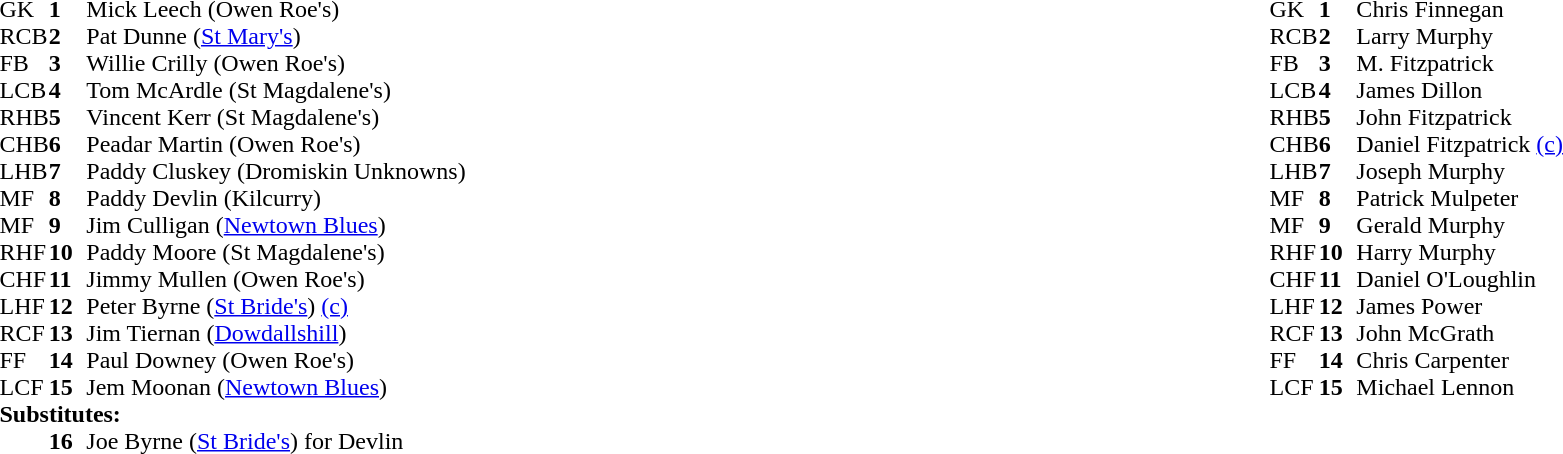<table style="width:100%;">
<tr>
<td style="vertical-align:top; width:50%"><br><table cellspacing="0" cellpadding="0">
<tr>
<th width="25"></th>
<th width="25"></th>
</tr>
<tr>
<td>GK</td>
<td><strong>1</strong></td>
<td>Mick Leech (Owen Roe's)</td>
</tr>
<tr>
<td>RCB</td>
<td><strong>2</strong></td>
<td>Pat Dunne (<a href='#'>St Mary's</a>)</td>
</tr>
<tr>
<td>FB</td>
<td><strong>3</strong></td>
<td>Willie Crilly (Owen Roe's)</td>
</tr>
<tr>
<td>LCB</td>
<td><strong>4</strong></td>
<td>Tom McArdle (St Magdalene's)</td>
</tr>
<tr>
<td>RHB</td>
<td><strong>5</strong></td>
<td>Vincent Kerr (St Magdalene's)</td>
</tr>
<tr>
<td>CHB</td>
<td><strong>6</strong></td>
<td>Peadar Martin (Owen Roe's)</td>
</tr>
<tr>
<td>LHB</td>
<td><strong>7</strong></td>
<td>Paddy Cluskey (Dromiskin Unknowns)</td>
</tr>
<tr>
<td>MF</td>
<td><strong>8</strong></td>
<td>Paddy Devlin (Kilcurry)</td>
</tr>
<tr>
<td>MF</td>
<td><strong>9</strong></td>
<td>Jim Culligan (<a href='#'>Newtown Blues</a>)</td>
</tr>
<tr>
<td>RHF</td>
<td><strong>10</strong></td>
<td>Paddy Moore (St Magdalene's)</td>
</tr>
<tr>
<td>CHF</td>
<td><strong>11</strong></td>
<td>Jimmy Mullen (Owen Roe's)</td>
</tr>
<tr>
<td>LHF</td>
<td><strong>12</strong></td>
<td>Peter Byrne (<a href='#'>St Bride's</a>) <a href='#'>(c)</a></td>
</tr>
<tr>
<td>RCF</td>
<td><strong>13</strong></td>
<td>Jim Tiernan (<a href='#'>Dowdallshill</a>)</td>
</tr>
<tr>
<td>FF</td>
<td><strong>14</strong></td>
<td>Paul Downey (Owen Roe's)</td>
</tr>
<tr>
<td>LCF</td>
<td><strong>15</strong></td>
<td>Jem Moonan (<a href='#'>Newtown Blues</a>)</td>
</tr>
<tr>
<td colspan=3><strong>Substitutes:</strong></td>
</tr>
<tr>
<td></td>
<td><strong>16</strong></td>
<td>Joe Byrne (<a href='#'>St Bride's</a>) for Devlin</td>
</tr>
</table>
</td>
<td style="vertical-align:top; width:50%"><br><table cellspacing="0" cellpadding="0" style="margin:auto">
<tr>
<th width="25"></th>
<th width="25"></th>
</tr>
<tr>
<td>GK</td>
<td><strong>1</strong></td>
<td>Chris Finnegan</td>
</tr>
<tr>
<td>RCB</td>
<td><strong>2</strong></td>
<td>Larry Murphy</td>
</tr>
<tr>
<td>FB</td>
<td><strong>3</strong></td>
<td>M. Fitzpatrick</td>
</tr>
<tr>
<td>LCB</td>
<td><strong>4</strong></td>
<td>James Dillon</td>
</tr>
<tr>
<td>RHB</td>
<td><strong>5</strong></td>
<td>John Fitzpatrick</td>
</tr>
<tr>
<td>CHB</td>
<td><strong>6</strong></td>
<td>Daniel Fitzpatrick <a href='#'>(c)</a></td>
</tr>
<tr>
<td>LHB</td>
<td><strong>7</strong></td>
<td>Joseph Murphy</td>
</tr>
<tr>
<td>MF</td>
<td><strong>8</strong></td>
<td>Patrick Mulpeter</td>
</tr>
<tr>
<td>MF</td>
<td><strong>9</strong></td>
<td>Gerald Murphy</td>
</tr>
<tr>
<td>RHF</td>
<td><strong>10</strong></td>
<td>Harry Murphy</td>
</tr>
<tr>
<td>CHF</td>
<td><strong>11</strong></td>
<td>Daniel O'Loughlin</td>
</tr>
<tr>
<td>LHF</td>
<td><strong>12</strong></td>
<td>James Power</td>
</tr>
<tr>
<td>RCF</td>
<td><strong>13</strong></td>
<td>John McGrath</td>
</tr>
<tr>
<td>FF</td>
<td><strong>14</strong></td>
<td>Chris Carpenter</td>
</tr>
<tr>
<td>LCF</td>
<td><strong>15</strong></td>
<td>Michael Lennon</td>
</tr>
<tr>
</tr>
</table>
</td>
</tr>
</table>
